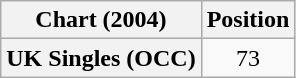<table class="wikitable plainrowheaders" style="text-align:center">
<tr>
<th scope="col">Chart (2004)</th>
<th scope="col">Position</th>
</tr>
<tr>
<th scope="row">UK Singles (OCC)</th>
<td>73</td>
</tr>
</table>
